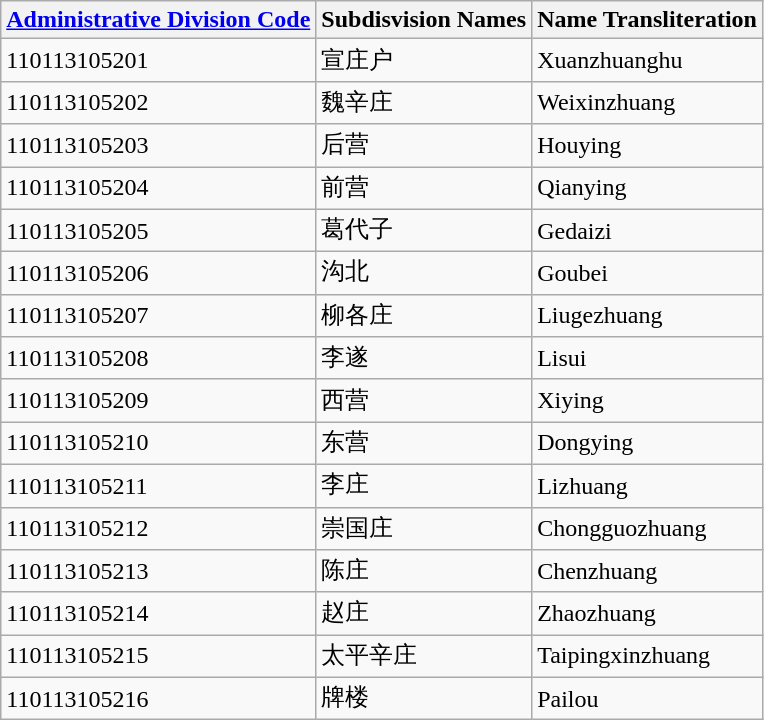<table class="wikitable sortable">
<tr>
<th><a href='#'>Administrative Division Code</a></th>
<th>Subdisvision Names</th>
<th>Name Transliteration</th>
</tr>
<tr>
<td>110113105201</td>
<td>宣庄户</td>
<td>Xuanzhuanghu</td>
</tr>
<tr>
<td>110113105202</td>
<td>魏辛庄</td>
<td>Weixinzhuang</td>
</tr>
<tr>
<td>110113105203</td>
<td>后营</td>
<td>Houying</td>
</tr>
<tr>
<td>110113105204</td>
<td>前营</td>
<td>Qianying</td>
</tr>
<tr>
<td>110113105205</td>
<td>葛代子</td>
<td>Gedaizi</td>
</tr>
<tr>
<td>110113105206</td>
<td>沟北</td>
<td>Goubei</td>
</tr>
<tr>
<td>110113105207</td>
<td>柳各庄</td>
<td>Liugezhuang</td>
</tr>
<tr>
<td>110113105208</td>
<td>李遂</td>
<td>Lisui</td>
</tr>
<tr>
<td>110113105209</td>
<td>西营</td>
<td>Xiying</td>
</tr>
<tr>
<td>110113105210</td>
<td>东营</td>
<td>Dongying</td>
</tr>
<tr>
<td>110113105211</td>
<td>李庄</td>
<td>Lizhuang</td>
</tr>
<tr>
<td>110113105212</td>
<td>崇国庄</td>
<td>Chongguozhuang</td>
</tr>
<tr>
<td>110113105213</td>
<td>陈庄</td>
<td>Chenzhuang</td>
</tr>
<tr>
<td>110113105214</td>
<td>赵庄</td>
<td>Zhaozhuang</td>
</tr>
<tr>
<td>110113105215</td>
<td>太平辛庄</td>
<td>Taipingxinzhuang</td>
</tr>
<tr>
<td>110113105216</td>
<td>牌楼</td>
<td>Pailou</td>
</tr>
</table>
